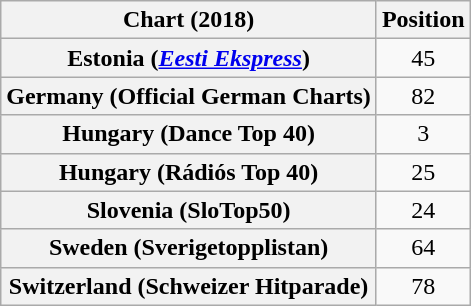<table class="wikitable sortable plainrowheaders" style="text-align:center">
<tr>
<th scope="col">Chart (2018)</th>
<th scope="col">Position</th>
</tr>
<tr>
<th scope="row">Estonia (<em><a href='#'>Eesti Ekspress</a></em>)</th>
<td>45</td>
</tr>
<tr>
<th scope="row">Germany (Official German Charts)</th>
<td>82</td>
</tr>
<tr>
<th scope="row">Hungary (Dance Top 40)</th>
<td>3</td>
</tr>
<tr>
<th scope="row">Hungary (Rádiós Top 40)</th>
<td>25</td>
</tr>
<tr>
<th scope="row">Slovenia (SloTop50)</th>
<td>24</td>
</tr>
<tr>
<th scope="row">Sweden (Sverigetopplistan)</th>
<td>64</td>
</tr>
<tr>
<th scope="row">Switzerland (Schweizer Hitparade)</th>
<td>78</td>
</tr>
</table>
